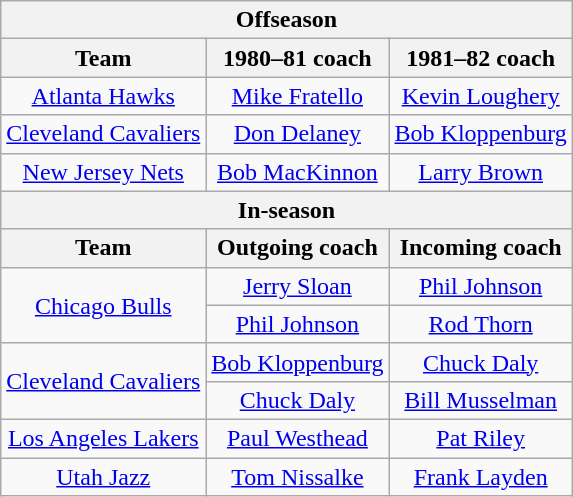<table class="wikitable" style="text-align: center">
<tr>
<th colspan="3">Offseason</th>
</tr>
<tr>
<th>Team</th>
<th>1980–81 coach</th>
<th>1981–82 coach</th>
</tr>
<tr>
<td><a href='#'>Atlanta Hawks</a></td>
<td><a href='#'>Mike Fratello</a></td>
<td><a href='#'>Kevin Loughery</a></td>
</tr>
<tr>
<td><a href='#'>Cleveland Cavaliers</a></td>
<td><a href='#'>Don Delaney</a></td>
<td><a href='#'>Bob Kloppenburg</a></td>
</tr>
<tr>
<td><a href='#'>New Jersey Nets</a></td>
<td><a href='#'>Bob MacKinnon</a></td>
<td><a href='#'>Larry Brown</a></td>
</tr>
<tr>
<th colspan="3">In-season</th>
</tr>
<tr>
<th>Team</th>
<th>Outgoing coach</th>
<th>Incoming coach</th>
</tr>
<tr>
<td rowspan="2"><a href='#'>Chicago Bulls</a></td>
<td><a href='#'>Jerry Sloan</a></td>
<td><a href='#'>Phil Johnson</a></td>
</tr>
<tr>
<td><a href='#'>Phil Johnson</a></td>
<td><a href='#'>Rod Thorn</a></td>
</tr>
<tr>
<td rowspan="2"><a href='#'>Cleveland Cavaliers</a></td>
<td><a href='#'>Bob Kloppenburg</a></td>
<td><a href='#'>Chuck Daly</a></td>
</tr>
<tr>
<td><a href='#'>Chuck Daly</a></td>
<td><a href='#'>Bill Musselman</a></td>
</tr>
<tr>
<td><a href='#'>Los Angeles Lakers</a></td>
<td><a href='#'>Paul Westhead</a></td>
<td><a href='#'>Pat Riley</a></td>
</tr>
<tr>
<td><a href='#'>Utah Jazz</a></td>
<td><a href='#'>Tom Nissalke</a></td>
<td><a href='#'>Frank Layden</a></td>
</tr>
</table>
